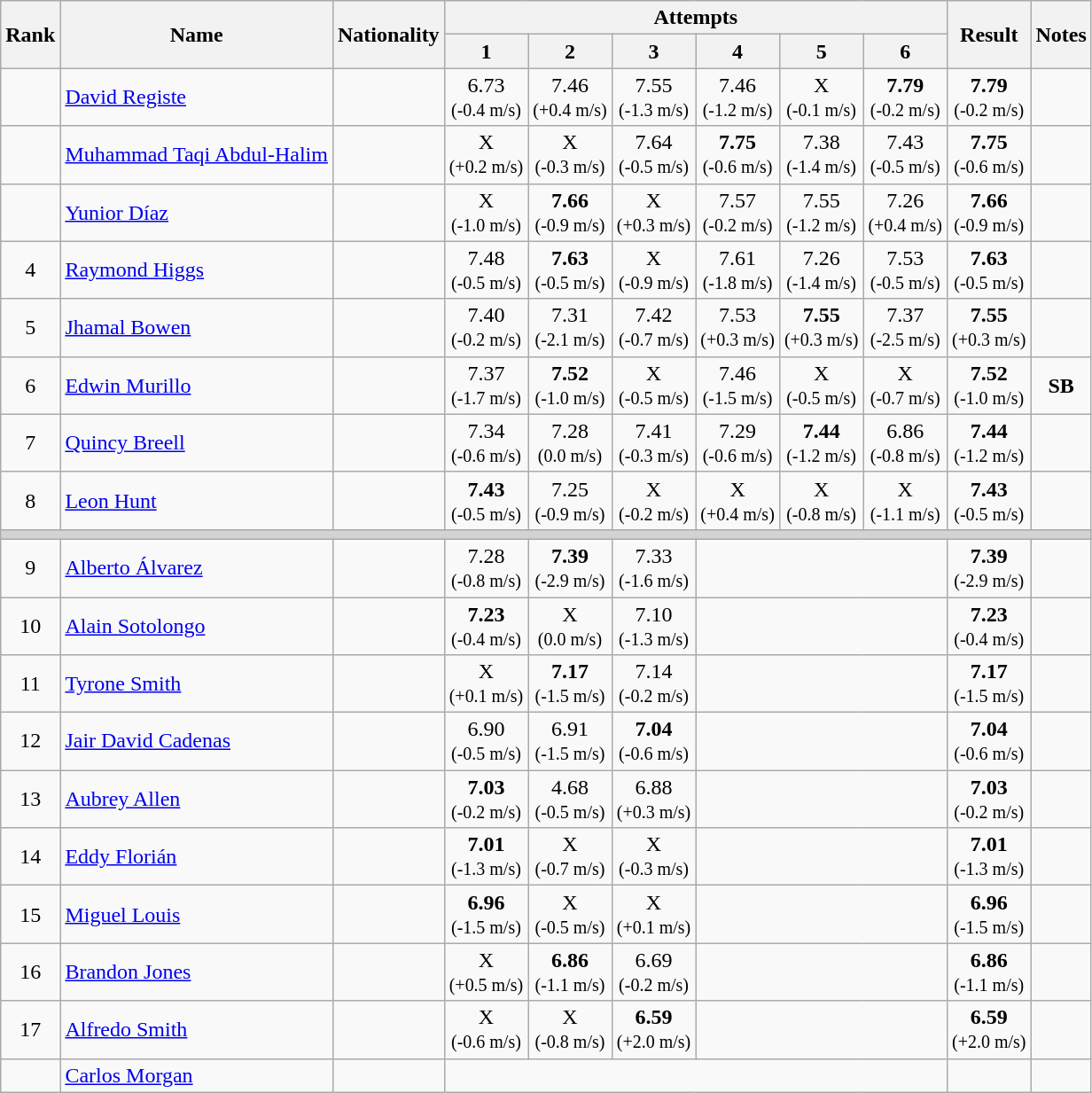<table class="wikitable sortable" style="text-align:center">
<tr>
<th rowspan=2>Rank</th>
<th rowspan=2>Name</th>
<th rowspan=2>Nationality</th>
<th colspan=6>Attempts</th>
<th rowspan=2>Result</th>
<th rowspan=2>Notes</th>
</tr>
<tr>
<th>1</th>
<th>2</th>
<th>3</th>
<th>4</th>
<th>5</th>
<th>6</th>
</tr>
<tr>
<td></td>
<td align=left><a href='#'>David Registe</a></td>
<td align=left></td>
<td>6.73<br> <small>(-0.4 m/s)</small></td>
<td>7.46<br> <small>(+0.4 m/s)</small></td>
<td>7.55<br> <small>(-1.3 m/s)</small></td>
<td>7.46<br> <small>(-1.2 m/s)</small></td>
<td>X<br> <small>(-0.1 m/s)</small></td>
<td><strong>7.79</strong><br> <small>(-0.2 m/s)</small></td>
<td><strong>7.79</strong><br><small>(-0.2 m/s)</small></td>
<td></td>
</tr>
<tr>
<td></td>
<td align=left><a href='#'>Muhammad Taqi Abdul-Halim</a></td>
<td align=left></td>
<td>X<br> <small>(+0.2 m/s)</small></td>
<td>X<br> <small>(-0.3 m/s)</small></td>
<td>7.64<br> <small>(-0.5 m/s)</small></td>
<td><strong>7.75</strong><br> <small>(-0.6 m/s)</small></td>
<td>7.38<br> <small>(-1.4 m/s)</small></td>
<td>7.43<br> <small>(-0.5 m/s)</small></td>
<td><strong>7.75</strong><br><small>(-0.6 m/s)</small></td>
<td></td>
</tr>
<tr>
<td></td>
<td align=left><a href='#'>Yunior Díaz</a></td>
<td align=left></td>
<td>X<br> <small>(-1.0 m/s)</small></td>
<td><strong>7.66</strong><br> <small>(-0.9 m/s)</small></td>
<td>X<br> <small>(+0.3 m/s)</small></td>
<td>7.57<br> <small>(-0.2 m/s)</small></td>
<td>7.55<br> <small>(-1.2 m/s)</small></td>
<td>7.26<br> <small>(+0.4 m/s)</small></td>
<td><strong>7.66</strong><br><small>(-0.9 m/s)</small></td>
<td></td>
</tr>
<tr>
<td>4</td>
<td align=left><a href='#'>Raymond Higgs</a></td>
<td align=left></td>
<td>7.48<br> <small>(-0.5 m/s)</small></td>
<td><strong>7.63</strong><br> <small>(-0.5 m/s)</small></td>
<td>X<br> <small>(-0.9 m/s)</small></td>
<td>7.61<br> <small>(-1.8 m/s)</small></td>
<td>7.26<br> <small>(-1.4 m/s)</small></td>
<td>7.53<br> <small>(-0.5 m/s)</small></td>
<td><strong>7.63</strong><br><small>(-0.5 m/s)</small></td>
<td></td>
</tr>
<tr>
<td>5</td>
<td align=left><a href='#'>Jhamal Bowen</a></td>
<td align=left></td>
<td>7.40<br> <small>(-0.2 m/s)</small></td>
<td>7.31<br> <small>(-2.1 m/s)</small></td>
<td>7.42<br> <small>(-0.7 m/s)</small></td>
<td>7.53<br> <small>(+0.3 m/s)</small></td>
<td><strong>7.55</strong><br> <small>(+0.3 m/s)</small></td>
<td>7.37<br> <small>(-2.5 m/s)</small></td>
<td><strong>7.55</strong><br><small>(+0.3 m/s)</small></td>
<td></td>
</tr>
<tr>
<td>6</td>
<td align=left><a href='#'>Edwin Murillo</a></td>
<td align=left></td>
<td>7.37<br> <small>(-1.7 m/s)</small></td>
<td><strong>7.52</strong><br> <small>(-1.0 m/s)</small></td>
<td>X<br> <small>(-0.5 m/s)</small></td>
<td>7.46<br> <small>(-1.5 m/s)</small></td>
<td>X<br> <small>(-0.5 m/s)</small></td>
<td>X<br> <small>(-0.7 m/s)</small></td>
<td><strong>7.52</strong><br><small>(-1.0 m/s)</small></td>
<td><strong>SB</strong></td>
</tr>
<tr>
<td>7</td>
<td align=left><a href='#'>Quincy Breell</a></td>
<td align=left></td>
<td>7.34<br> <small>(-0.6 m/s)</small></td>
<td>7.28<br> <small>(0.0 m/s)</small></td>
<td>7.41<br> <small>(-0.3 m/s)</small></td>
<td>7.29<br> <small>(-0.6 m/s)</small></td>
<td><strong>7.44</strong><br> <small>(-1.2 m/s)</small></td>
<td>6.86<br> <small>(-0.8 m/s)</small></td>
<td><strong>7.44</strong><br><small>(-1.2 m/s)</small></td>
<td></td>
</tr>
<tr>
<td>8</td>
<td align=left><a href='#'>Leon Hunt</a></td>
<td align=left></td>
<td><strong>7.43</strong><br> <small>(-0.5 m/s)</small></td>
<td>7.25<br> <small>(-0.9 m/s)</small></td>
<td>X<br> <small>(-0.2 m/s)</small></td>
<td>X<br> <small>(+0.4 m/s)</small></td>
<td>X<br> <small>(-0.8 m/s)</small></td>
<td>X<br> <small>(-1.1 m/s)</small></td>
<td><strong>7.43</strong><br><small>(-0.5 m/s)</small></td>
<td></td>
</tr>
<tr>
<td colspan=11 bgcolor=lightgray></td>
</tr>
<tr>
<td>9</td>
<td align=left><a href='#'>Alberto Álvarez</a></td>
<td align=left></td>
<td>7.28<br> <small>(-0.8 m/s)</small></td>
<td><strong>7.39</strong><br> <small>(-2.9 m/s)</small></td>
<td>7.33<br> <small>(-1.6 m/s)</small></td>
<td colspan=3></td>
<td><strong>7.39</strong><br><small>(-2.9 m/s)</small></td>
<td></td>
</tr>
<tr>
<td>10</td>
<td align=left><a href='#'>Alain Sotolongo</a></td>
<td align=left></td>
<td><strong>7.23</strong><br> <small>(-0.4 m/s)</small></td>
<td>X<br> <small>(0.0 m/s)</small></td>
<td>7.10<br> <small>(-1.3 m/s)</small></td>
<td colspan=3></td>
<td><strong>7.23</strong><br><small>(-0.4 m/s)</small></td>
<td></td>
</tr>
<tr>
<td>11</td>
<td align=left><a href='#'>Tyrone Smith</a></td>
<td align=left></td>
<td>X<br> <small>(+0.1 m/s)</small></td>
<td><strong>7.17</strong><br> <small>(-1.5 m/s)</small></td>
<td>7.14<br> <small>(-0.2 m/s)</small></td>
<td colspan=3></td>
<td><strong>7.17</strong><br><small>(-1.5 m/s)</small></td>
<td></td>
</tr>
<tr>
<td>12</td>
<td align=left><a href='#'>Jair David Cadenas</a></td>
<td align=left></td>
<td>6.90<br> <small>(-0.5 m/s)</small></td>
<td>6.91<br> <small>(-1.5 m/s)</small></td>
<td><strong>7.04</strong><br> <small>(-0.6 m/s)</small></td>
<td colspan=3></td>
<td><strong>7.04</strong><br><small>(-0.6 m/s)</small></td>
<td></td>
</tr>
<tr>
<td>13</td>
<td align=left><a href='#'>Aubrey Allen</a></td>
<td align=left></td>
<td><strong>7.03</strong><br> <small>(-0.2 m/s)</small></td>
<td>4.68<br> <small>(-0.5 m/s)</small></td>
<td>6.88<br> <small>(+0.3 m/s)</small></td>
<td colspan=3></td>
<td><strong>7.03</strong><br><small>(-0.2 m/s)</small></td>
<td></td>
</tr>
<tr>
<td>14</td>
<td align=left><a href='#'>Eddy Florián</a></td>
<td align=left></td>
<td><strong>7.01</strong><br> <small>(-1.3 m/s)</small></td>
<td>X<br> <small>(-0.7 m/s)</small></td>
<td>X<br> <small>(-0.3 m/s)</small></td>
<td colspan=3></td>
<td><strong>7.01</strong><br><small>(-1.3 m/s)</small></td>
<td></td>
</tr>
<tr>
<td>15</td>
<td align=left><a href='#'>Miguel Louis</a></td>
<td align=left></td>
<td><strong>6.96</strong><br> <small>(-1.5 m/s)</small></td>
<td>X<br> <small>(-0.5 m/s)</small></td>
<td>X<br> <small>(+0.1 m/s)</small></td>
<td colspan=3></td>
<td><strong>6.96</strong><br><small>(-1.5 m/s)</small></td>
<td></td>
</tr>
<tr>
<td>16</td>
<td align=left><a href='#'>Brandon Jones</a></td>
<td align=left></td>
<td>X<br> <small>(+0.5 m/s)</small></td>
<td><strong>6.86</strong><br> <small>(-1.1 m/s)</small></td>
<td>6.69<br> <small>(-0.2 m/s)</small></td>
<td colspan=3></td>
<td><strong>6.86</strong><br><small>(-1.1 m/s)</small></td>
<td></td>
</tr>
<tr>
<td>17</td>
<td align=left><a href='#'>Alfredo Smith</a></td>
<td align=left></td>
<td>X<br> <small>(-0.6 m/s)</small></td>
<td>X<br> <small>(-0.8 m/s)</small></td>
<td><strong>6.59</strong><br> <small>(+2.0 m/s)</small></td>
<td colspan=3></td>
<td><strong>6.59</strong><br><small>(+2.0 m/s)</small></td>
<td></td>
</tr>
<tr>
<td></td>
<td align=left><a href='#'>Carlos Morgan</a></td>
<td align=left></td>
<td colspan=6></td>
<td><strong></strong></td>
<td></td>
</tr>
</table>
